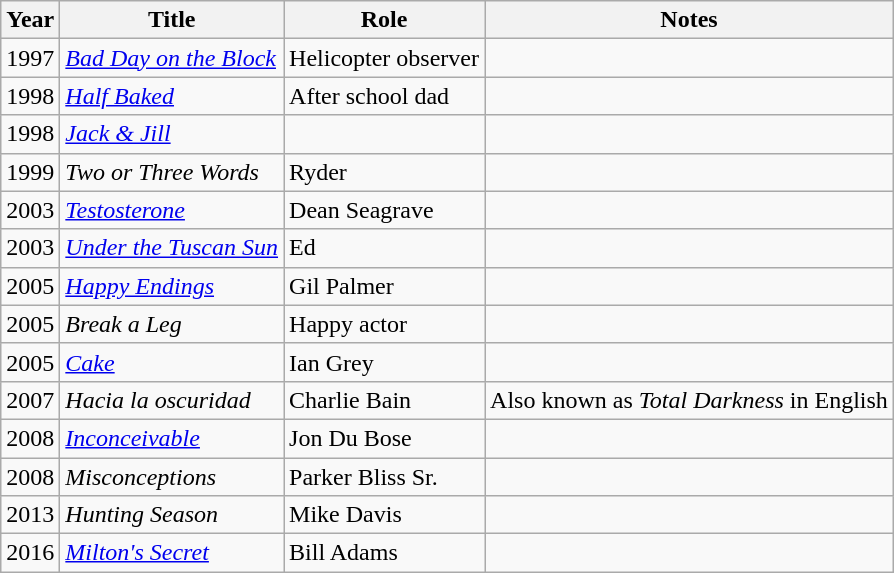<table class="wikitable sortable">
<tr>
<th>Year</th>
<th>Title</th>
<th>Role</th>
<th class="unsortable">Notes</th>
</tr>
<tr>
<td>1997</td>
<td><em><a href='#'>Bad Day on the Block</a></em></td>
<td>Helicopter observer</td>
<td></td>
</tr>
<tr>
<td>1998</td>
<td><em><a href='#'>Half Baked</a></em></td>
<td>After school dad</td>
<td></td>
</tr>
<tr>
<td>1998</td>
<td><em><a href='#'>Jack & Jill</a></em></td>
<td></td>
<td></td>
</tr>
<tr>
<td>1999</td>
<td><em>Two or Three Words</em></td>
<td>Ryder</td>
<td></td>
</tr>
<tr>
<td>2003</td>
<td><em><a href='#'>Testosterone</a></em></td>
<td>Dean Seagrave</td>
<td></td>
</tr>
<tr>
<td>2003</td>
<td><em><a href='#'>Under the Tuscan Sun</a></em></td>
<td>Ed</td>
<td></td>
</tr>
<tr>
<td>2005</td>
<td><em><a href='#'>Happy Endings</a></em></td>
<td>Gil Palmer</td>
<td></td>
</tr>
<tr>
<td>2005</td>
<td><em>Break a Leg</em></td>
<td>Happy actor</td>
<td></td>
</tr>
<tr>
<td>2005</td>
<td><em><a href='#'>Cake</a></em></td>
<td>Ian Grey</td>
<td></td>
</tr>
<tr>
<td>2007</td>
<td><em>Hacia la oscuridad</em></td>
<td>Charlie Bain</td>
<td>Also known as <em>Total Darkness</em> in English</td>
</tr>
<tr>
<td>2008</td>
<td><em><a href='#'>Inconceivable</a></em></td>
<td>Jon Du Bose</td>
<td></td>
</tr>
<tr>
<td>2008</td>
<td><em>Misconceptions</em></td>
<td>Parker Bliss Sr.</td>
<td></td>
</tr>
<tr>
<td>2013</td>
<td><em>Hunting Season</em></td>
<td>Mike Davis</td>
<td></td>
</tr>
<tr>
<td>2016</td>
<td><em><a href='#'>Milton's Secret</a></em></td>
<td>Bill Adams</td>
<td></td>
</tr>
</table>
